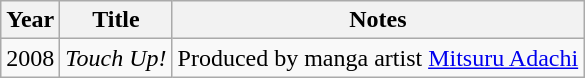<table class="wikitable">
<tr>
<th>Year</th>
<th>Title</th>
<th>Notes</th>
</tr>
<tr>
<td>2008</td>
<td><em>Touch Up!</em></td>
<td>Produced by manga artist <a href='#'>Mitsuru Adachi</a></td>
</tr>
</table>
